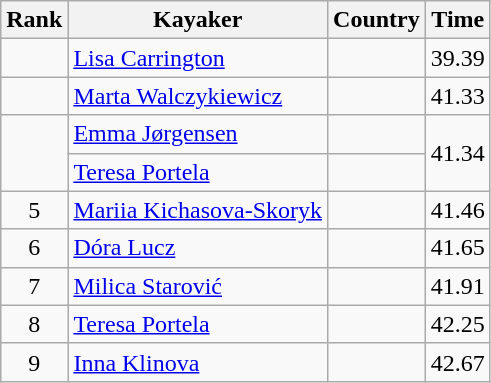<table class="wikitable" style="text-align:center">
<tr>
<th>Rank</th>
<th>Kayaker</th>
<th>Country</th>
<th>Time</th>
</tr>
<tr>
<td></td>
<td align="left"><a href='#'>Lisa Carrington</a></td>
<td align="left"></td>
<td>39.39</td>
</tr>
<tr>
<td></td>
<td align="left"><a href='#'>Marta Walczykiewicz</a></td>
<td align="left"></td>
<td>41.33</td>
</tr>
<tr>
<td rowspan=2></td>
<td align="left"><a href='#'>Emma Jørgensen</a></td>
<td align="left"></td>
<td rowspan=2>41.34</td>
</tr>
<tr>
<td align="left"><a href='#'>Teresa Portela</a></td>
<td align="left"></td>
</tr>
<tr>
<td>5</td>
<td align="left"><a href='#'>Mariia Kichasova-Skoryk</a></td>
<td align="left"></td>
<td>41.46</td>
</tr>
<tr>
<td>6</td>
<td align="left"><a href='#'>Dóra Lucz</a></td>
<td align="left"></td>
<td>41.65</td>
</tr>
<tr>
<td>7</td>
<td align="left"><a href='#'>Milica Starović</a></td>
<td align="left"></td>
<td>41.91</td>
</tr>
<tr>
<td>8</td>
<td align="left"><a href='#'>Teresa Portela</a></td>
<td align="left"></td>
<td>42.25</td>
</tr>
<tr>
<td>9</td>
<td align="left"><a href='#'>Inna Klinova</a></td>
<td align="left"></td>
<td>42.67</td>
</tr>
</table>
